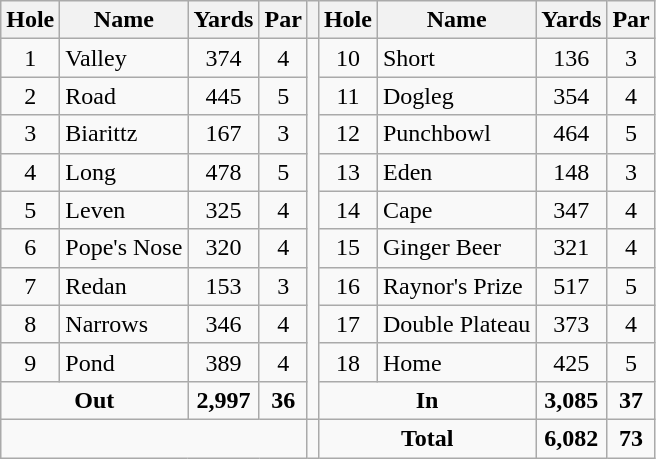<table class=wikitable>
<tr>
<th>Hole</th>
<th>Name</th>
<th>Yards</th>
<th>Par</th>
<th></th>
<th>Hole</th>
<th>Name</th>
<th>Yards</th>
<th>Par</th>
</tr>
<tr>
<td align=center>1</td>
<td>Valley</td>
<td align=center>374</td>
<td align=center>4</td>
<td rowspan=10></td>
<td align=center>10</td>
<td>Short</td>
<td align=center>136</td>
<td align=center>3</td>
</tr>
<tr>
<td align=center>2</td>
<td>Road</td>
<td align=center>445</td>
<td align=center>5</td>
<td align=center>11</td>
<td>Dogleg</td>
<td align=center>354</td>
<td align=center>4</td>
</tr>
<tr>
<td align=center>3</td>
<td>Biarittz</td>
<td align=center>167</td>
<td align=center>3</td>
<td align=center>12</td>
<td>Punchbowl</td>
<td align=center>464</td>
<td align=center>5</td>
</tr>
<tr>
<td align=center>4</td>
<td>Long</td>
<td align=center>478</td>
<td align=center>5</td>
<td align=center>13</td>
<td>Eden</td>
<td align=center>148</td>
<td align=center>3</td>
</tr>
<tr>
<td align=center>5</td>
<td>Leven</td>
<td align=center>325</td>
<td align=center>4</td>
<td align=center>14</td>
<td>Cape</td>
<td align=center>347</td>
<td align=center>4</td>
</tr>
<tr>
<td align=center>6</td>
<td>Pope's Nose</td>
<td align=center>320</td>
<td align=center>4</td>
<td align=center>15</td>
<td>Ginger Beer</td>
<td align=center>321</td>
<td align=center>4</td>
</tr>
<tr>
<td align=center>7</td>
<td>Redan</td>
<td align=center>153</td>
<td align=center>3</td>
<td align=center>16</td>
<td>Raynor's Prize</td>
<td align=center>517</td>
<td align=center>5</td>
</tr>
<tr>
<td align=center>8</td>
<td>Narrows</td>
<td align=center>346</td>
<td align=center>4</td>
<td align=center>17</td>
<td>Double Plateau</td>
<td align=center>373</td>
<td align=center>4</td>
</tr>
<tr>
<td align=center>9</td>
<td>Pond</td>
<td align=center>389</td>
<td align=center>4</td>
<td align=center>18</td>
<td>Home</td>
<td align=center>425</td>
<td align=center>5</td>
</tr>
<tr>
<td colspan=2 align=center><strong>Out</strong></td>
<td align=center><strong>2,997</strong></td>
<td align=center><strong>36</strong></td>
<td colspan=2 align=center><strong>In</strong></td>
<td align=center><strong>3,085</strong></td>
<td align=center><strong>37</strong></td>
</tr>
<tr>
<td colspan="4"></td>
<td></td>
<td colspan="2" align=center><strong>Total</strong></td>
<td align=center><strong>6,082</strong></td>
<td align=center><strong>73</strong></td>
</tr>
</table>
